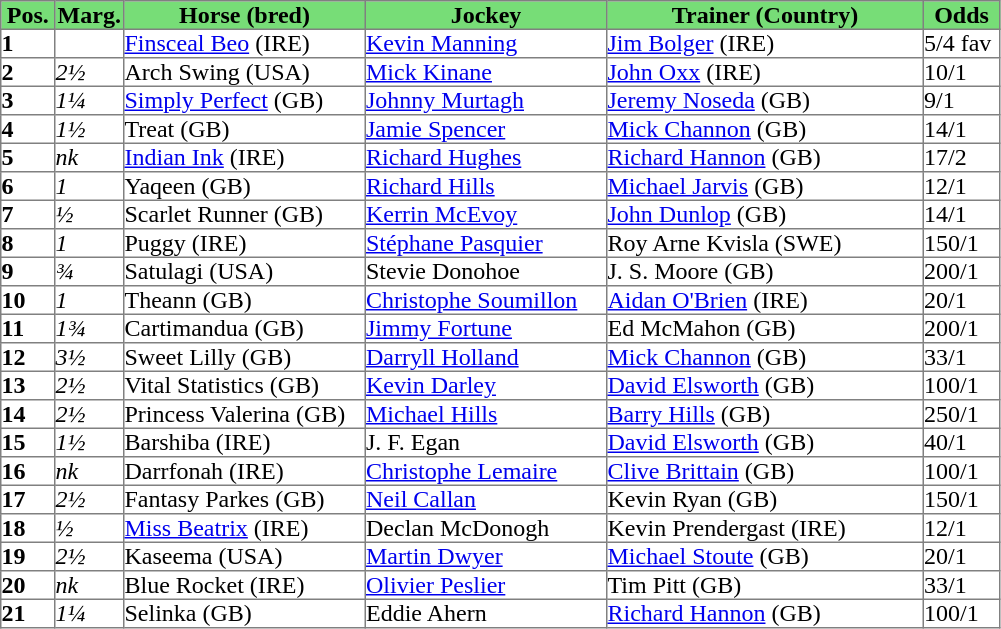<table class = "sortable" | border="1" cellpadding="0" style="border-collapse: collapse;">
<tr style="background:#7d7; text-align:center;">
<th style="width:35px;"><strong>Pos.</strong></th>
<th style="width:45px;"><strong>Marg.</strong></th>
<th style="width:160px;"><strong>Horse (bred)</strong></th>
<th style="width:160px;"><strong>Jockey</strong></th>
<th style="width:210px;"><strong>Trainer (Country)</strong></th>
<th style="width:50px;"><strong>Odds</strong></th>
</tr>
<tr>
<td><strong>1</strong></td>
<td></td>
<td><a href='#'>Finsceal Beo</a> (IRE)</td>
<td><a href='#'>Kevin Manning</a></td>
<td><a href='#'>Jim Bolger</a> (IRE)</td>
<td>5/4 fav</td>
</tr>
<tr>
<td><strong>2</strong></td>
<td><em>2½</em></td>
<td>Arch Swing (USA)</td>
<td><a href='#'>Mick Kinane</a></td>
<td><a href='#'>John Oxx</a> (IRE)</td>
<td>10/1</td>
</tr>
<tr>
<td><strong>3</strong></td>
<td><em>1¼</em></td>
<td><a href='#'>Simply Perfect</a> (GB)</td>
<td><a href='#'>Johnny Murtagh</a></td>
<td><a href='#'>Jeremy Noseda</a> (GB)</td>
<td>9/1</td>
</tr>
<tr>
<td><strong>4</strong></td>
<td><em>1½</em></td>
<td>Treat (GB)</td>
<td><a href='#'>Jamie Spencer</a></td>
<td><a href='#'>Mick Channon</a> (GB)</td>
<td>14/1</td>
</tr>
<tr>
<td><strong>5</strong></td>
<td><em>nk</em></td>
<td><a href='#'>Indian Ink</a> (IRE)</td>
<td><a href='#'>Richard Hughes</a></td>
<td><a href='#'>Richard Hannon</a> (GB)</td>
<td>17/2</td>
</tr>
<tr>
<td><strong>6</strong></td>
<td><em>1</em></td>
<td>Yaqeen (GB)</td>
<td><a href='#'>Richard Hills</a></td>
<td><a href='#'>Michael Jarvis</a> (GB)</td>
<td>12/1</td>
</tr>
<tr>
<td><strong>7</strong></td>
<td><em>½</em></td>
<td>Scarlet Runner (GB)</td>
<td><a href='#'>Kerrin McEvoy</a></td>
<td><a href='#'>John Dunlop</a> (GB)</td>
<td>14/1</td>
</tr>
<tr>
<td><strong>8</strong></td>
<td><em>1</em></td>
<td>Puggy (IRE)</td>
<td><a href='#'>Stéphane Pasquier</a></td>
<td>Roy Arne Kvisla (SWE)</td>
<td>150/1</td>
</tr>
<tr>
<td><strong>9</strong></td>
<td><em>¾</em></td>
<td>Satulagi (USA)</td>
<td>Stevie Donohoe</td>
<td>J. S. Moore (GB)</td>
<td>200/1</td>
</tr>
<tr>
<td><strong>10</strong></td>
<td><em>1</em></td>
<td>Theann (GB)</td>
<td><a href='#'>Christophe Soumillon</a></td>
<td><a href='#'>Aidan O'Brien</a> (IRE)</td>
<td>20/1</td>
</tr>
<tr>
<td><strong>11</strong></td>
<td><em>1¾</em></td>
<td>Cartimandua (GB)</td>
<td><a href='#'>Jimmy Fortune</a></td>
<td>Ed McMahon (GB)</td>
<td>200/1</td>
</tr>
<tr>
<td><strong>12</strong></td>
<td><em>3½</em></td>
<td>Sweet Lilly (GB)</td>
<td><a href='#'>Darryll Holland</a></td>
<td><a href='#'>Mick Channon</a> (GB)</td>
<td>33/1</td>
</tr>
<tr>
<td><strong>13</strong></td>
<td><em>2½</em></td>
<td>Vital Statistics (GB)</td>
<td><a href='#'>Kevin Darley</a></td>
<td><a href='#'>David Elsworth</a> (GB)</td>
<td>100/1</td>
</tr>
<tr>
<td><strong>14</strong></td>
<td><em>2½</em></td>
<td>Princess Valerina (GB)</td>
<td><a href='#'>Michael Hills</a></td>
<td><a href='#'>Barry Hills</a> (GB)</td>
<td>250/1</td>
</tr>
<tr>
<td><strong>15</strong></td>
<td><em>1½</em></td>
<td>Barshiba (IRE)</td>
<td>J. F. Egan</td>
<td><a href='#'>David Elsworth</a> (GB)</td>
<td>40/1</td>
</tr>
<tr>
<td><strong>16</strong></td>
<td><em>nk</em></td>
<td>Darrfonah (IRE)</td>
<td><a href='#'>Christophe Lemaire</a></td>
<td><a href='#'>Clive Brittain</a> (GB)</td>
<td>100/1</td>
</tr>
<tr>
<td><strong>17</strong></td>
<td><em>2½</em></td>
<td>Fantasy Parkes (GB)</td>
<td><a href='#'>Neil Callan</a></td>
<td>Kevin Ryan (GB)</td>
<td>150/1</td>
</tr>
<tr>
<td><strong>18</strong></td>
<td><em>½</em></td>
<td><a href='#'>Miss Beatrix</a> (IRE)</td>
<td>Declan McDonogh</td>
<td>Kevin Prendergast (IRE)</td>
<td>12/1</td>
</tr>
<tr>
<td><strong>19</strong></td>
<td><em>2½</em></td>
<td>Kaseema (USA)</td>
<td><a href='#'>Martin Dwyer</a></td>
<td><a href='#'>Michael Stoute</a> (GB)</td>
<td>20/1</td>
</tr>
<tr>
<td><strong>20</strong></td>
<td><em>nk</em></td>
<td>Blue Rocket (IRE)</td>
<td><a href='#'>Olivier Peslier</a></td>
<td>Tim Pitt (GB)</td>
<td>33/1</td>
</tr>
<tr>
<td><strong>21</strong></td>
<td><em>1¼</em></td>
<td>Selinka (GB)</td>
<td>Eddie Ahern</td>
<td><a href='#'>Richard Hannon</a> (GB)</td>
<td>100/1</td>
</tr>
</table>
